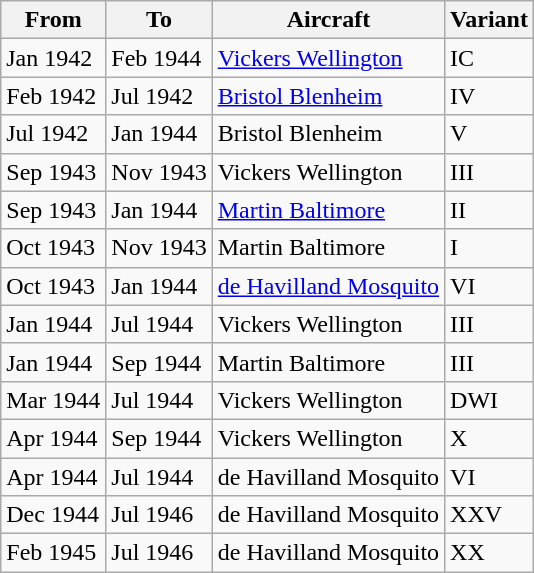<table class="wikitable">
<tr>
<th>From</th>
<th>To</th>
<th>Aircraft</th>
<th>Variant</th>
</tr>
<tr>
<td>Jan 1942</td>
<td>Feb 1944</td>
<td><a href='#'>Vickers Wellington</a></td>
<td>IC</td>
</tr>
<tr>
<td>Feb 1942</td>
<td>Jul 1942</td>
<td><a href='#'>Bristol Blenheim</a></td>
<td>IV</td>
</tr>
<tr>
<td>Jul 1942</td>
<td>Jan 1944</td>
<td>Bristol Blenheim</td>
<td>V</td>
</tr>
<tr>
<td>Sep 1943</td>
<td>Nov 1943</td>
<td>Vickers Wellington</td>
<td>III</td>
</tr>
<tr>
<td>Sep 1943</td>
<td>Jan 1944</td>
<td><a href='#'>Martin Baltimore</a></td>
<td>II</td>
</tr>
<tr>
<td>Oct 1943</td>
<td>Nov 1943</td>
<td>Martin Baltimore</td>
<td>I</td>
</tr>
<tr>
<td>Oct 1943</td>
<td>Jan 1944</td>
<td><a href='#'>de Havilland Mosquito</a></td>
<td>VI</td>
</tr>
<tr>
<td>Jan 1944</td>
<td>Jul 1944</td>
<td>Vickers Wellington</td>
<td>III</td>
</tr>
<tr>
<td>Jan 1944</td>
<td>Sep 1944</td>
<td>Martin Baltimore</td>
<td>III</td>
</tr>
<tr>
<td>Mar 1944</td>
<td>Jul 1944</td>
<td>Vickers Wellington</td>
<td>DWI</td>
</tr>
<tr>
<td>Apr 1944</td>
<td>Sep 1944</td>
<td>Vickers Wellington</td>
<td>X</td>
</tr>
<tr>
<td>Apr 1944</td>
<td>Jul 1944</td>
<td>de Havilland Mosquito</td>
<td>VI</td>
</tr>
<tr>
<td>Dec 1944</td>
<td>Jul 1946</td>
<td>de Havilland Mosquito</td>
<td>XXV</td>
</tr>
<tr>
<td>Feb 1945</td>
<td>Jul 1946</td>
<td>de Havilland Mosquito</td>
<td>XX</td>
</tr>
</table>
